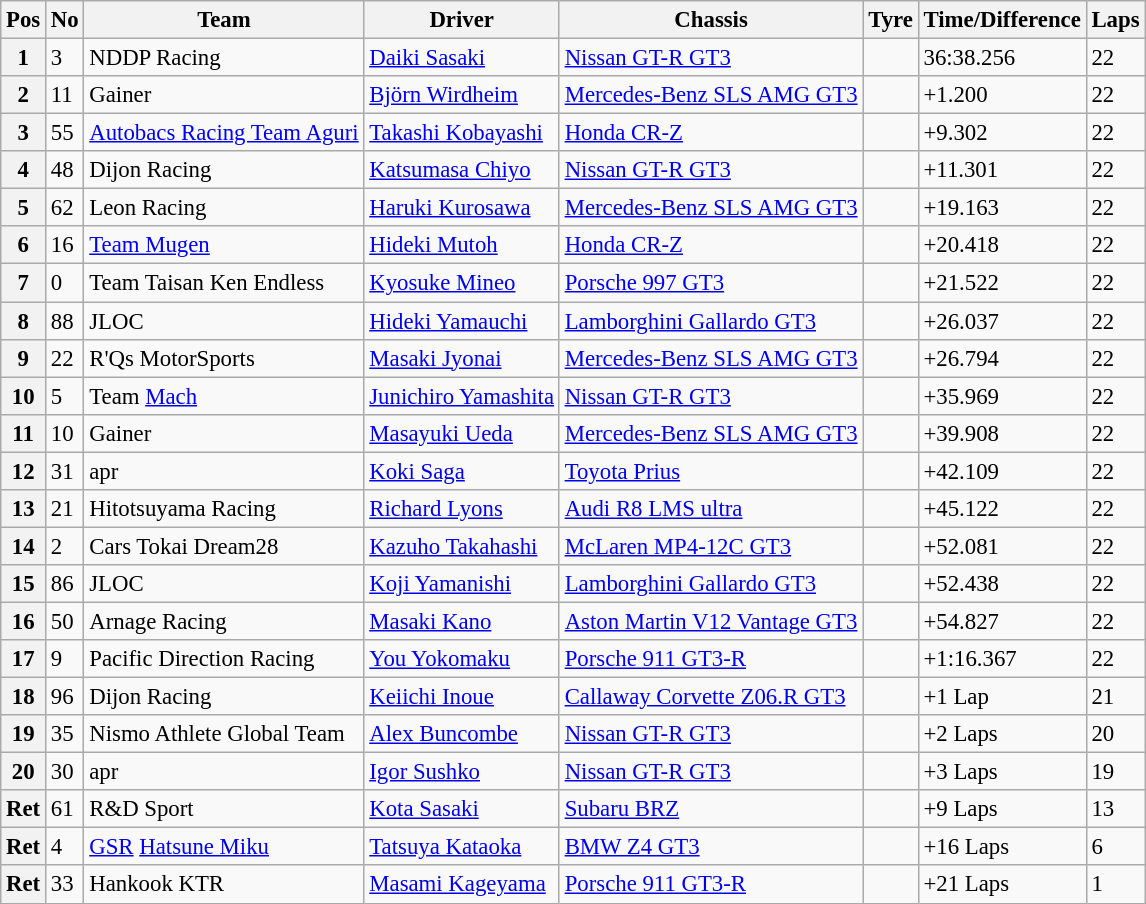<table class="wikitable" style="font-size: 95%;">
<tr>
<th>Pos</th>
<th>No</th>
<th>Team</th>
<th>Driver</th>
<th>Chassis</th>
<th>Tyre</th>
<th>Time/Difference</th>
<th>Laps</th>
</tr>
<tr>
<th>1</th>
<td>3</td>
<td>NDDP Racing</td>
<td> <a href='#'>Daiki Sasaki</a></td>
<td><a href='#'>Nissan GT-R GT3</a></td>
<td></td>
<td>36:38.256</td>
<td>22</td>
</tr>
<tr>
<th>2</th>
<td>11</td>
<td>Gainer</td>
<td> <a href='#'>Björn Wirdheim</a></td>
<td><a href='#'>Mercedes-Benz SLS AMG GT3</a></td>
<td></td>
<td>+1.200</td>
<td>22</td>
</tr>
<tr>
<th>3</th>
<td>55</td>
<td><a href='#'>Autobacs Racing Team Aguri</a></td>
<td> <a href='#'>Takashi Kobayashi</a></td>
<td><a href='#'>Honda CR-Z</a></td>
<td></td>
<td>+9.302</td>
<td>22</td>
</tr>
<tr>
<th>4</th>
<td>48</td>
<td>Dijon Racing</td>
<td> <a href='#'>Katsumasa Chiyo</a></td>
<td><a href='#'>Nissan GT-R GT3</a></td>
<td></td>
<td>+11.301</td>
<td>22</td>
</tr>
<tr>
<th>5</th>
<td>62</td>
<td>Leon Racing</td>
<td> <a href='#'>Haruki Kurosawa</a></td>
<td><a href='#'>Mercedes-Benz SLS AMG GT3</a></td>
<td></td>
<td>+19.163</td>
<td>22</td>
</tr>
<tr>
<th>6</th>
<td>16</td>
<td><a href='#'>Team Mugen</a></td>
<td> <a href='#'>Hideki Mutoh</a></td>
<td><a href='#'>Honda CR-Z</a></td>
<td></td>
<td>+20.418</td>
<td>22</td>
</tr>
<tr>
<th>7</th>
<td>0</td>
<td>Team Taisan Ken Endless</td>
<td> <a href='#'>Kyosuke Mineo</a></td>
<td><a href='#'>Porsche 997 GT3</a></td>
<td></td>
<td>+21.522</td>
<td>22</td>
</tr>
<tr>
<th>8</th>
<td>88</td>
<td>JLOC</td>
<td> <a href='#'>Hideki Yamauchi</a></td>
<td><a href='#'>Lamborghini Gallardo GT3</a></td>
<td></td>
<td>+26.037</td>
<td>22</td>
</tr>
<tr>
<th>9</th>
<td>22</td>
<td>R'Qs MotorSports</td>
<td> <a href='#'>Masaki Jyonai</a></td>
<td><a href='#'>Mercedes-Benz SLS AMG GT3</a></td>
<td></td>
<td>+26.794</td>
<td>22</td>
</tr>
<tr>
<th>10</th>
<td>5</td>
<td>Team <a href='#'>Mach</a></td>
<td> <a href='#'>Junichiro Yamashita</a></td>
<td><a href='#'>Nissan GT-R GT3</a></td>
<td></td>
<td>+35.969</td>
<td>22</td>
</tr>
<tr>
<th>11</th>
<td>10</td>
<td>Gainer</td>
<td> <a href='#'>Masayuki Ueda</a></td>
<td><a href='#'>Mercedes-Benz SLS AMG GT3</a></td>
<td></td>
<td>+39.908</td>
<td>22</td>
</tr>
<tr>
<th>12</th>
<td>31</td>
<td>apr</td>
<td> <a href='#'>Koki Saga</a></td>
<td><a href='#'>Toyota Prius</a></td>
<td></td>
<td>+42.109</td>
<td>22</td>
</tr>
<tr>
<th>13</th>
<td>21</td>
<td>Hitotsuyama Racing</td>
<td> <a href='#'>Richard Lyons</a></td>
<td><a href='#'>Audi R8 LMS ultra</a></td>
<td></td>
<td>+45.122</td>
<td>22</td>
</tr>
<tr>
<th>14</th>
<td>2</td>
<td>Cars Tokai Dream28</td>
<td> <a href='#'>Kazuho Takahashi</a></td>
<td><a href='#'>McLaren MP4-12C GT3</a></td>
<td></td>
<td>+52.081</td>
<td>22</td>
</tr>
<tr>
<th>15</th>
<td>86</td>
<td>JLOC</td>
<td> <a href='#'>Koji Yamanishi</a></td>
<td><a href='#'>Lamborghini Gallardo GT3</a></td>
<td></td>
<td>+52.438</td>
<td>22</td>
</tr>
<tr>
<th>16</th>
<td>50</td>
<td>Arnage Racing</td>
<td> <a href='#'>Masaki Kano</a></td>
<td><a href='#'>Aston Martin V12 Vantage GT3</a></td>
<td></td>
<td>+54.827</td>
<td>22</td>
</tr>
<tr>
<th>17</th>
<td>9</td>
<td>Pacific Direction Racing</td>
<td> <a href='#'>You Yokomaku</a></td>
<td><a href='#'>Porsche 911 GT3-R</a></td>
<td></td>
<td>+1:16.367</td>
<td>22</td>
</tr>
<tr>
<th>18</th>
<td>96</td>
<td>Dijon Racing</td>
<td> <a href='#'>Keiichi Inoue</a></td>
<td><a href='#'>Callaway Corvette Z06.R GT3</a></td>
<td></td>
<td>+1 Lap</td>
<td>21</td>
</tr>
<tr>
<th>19</th>
<td>35</td>
<td>Nismo Athlete Global Team</td>
<td> <a href='#'>Alex Buncombe</a></td>
<td><a href='#'>Nissan GT-R GT3</a></td>
<td></td>
<td>+2 Laps</td>
<td>20</td>
</tr>
<tr>
<th>20</th>
<td>30</td>
<td>apr</td>
<td> <a href='#'>Igor Sushko</a></td>
<td><a href='#'>Nissan GT-R GT3</a></td>
<td></td>
<td>+3 Laps</td>
<td>19</td>
</tr>
<tr>
<th>Ret</th>
<td>61</td>
<td>R&D Sport</td>
<td> <a href='#'>Kota Sasaki</a></td>
<td><a href='#'>Subaru BRZ</a></td>
<td></td>
<td>+9 Laps</td>
<td>13</td>
</tr>
<tr>
<th>Ret</th>
<td>4</td>
<td><a href='#'>GSR</a> <a href='#'>Hatsune Miku</a></td>
<td> <a href='#'>Tatsuya Kataoka</a></td>
<td><a href='#'>BMW Z4 GT3</a></td>
<td></td>
<td>+16 Laps</td>
<td>6</td>
</tr>
<tr>
<th>Ret</th>
<td>33</td>
<td>Hankook KTR</td>
<td> <a href='#'>Masami Kageyama</a></td>
<td><a href='#'>Porsche 911 GT3-R</a></td>
<td></td>
<td>+21 Laps</td>
<td>1</td>
</tr>
</table>
